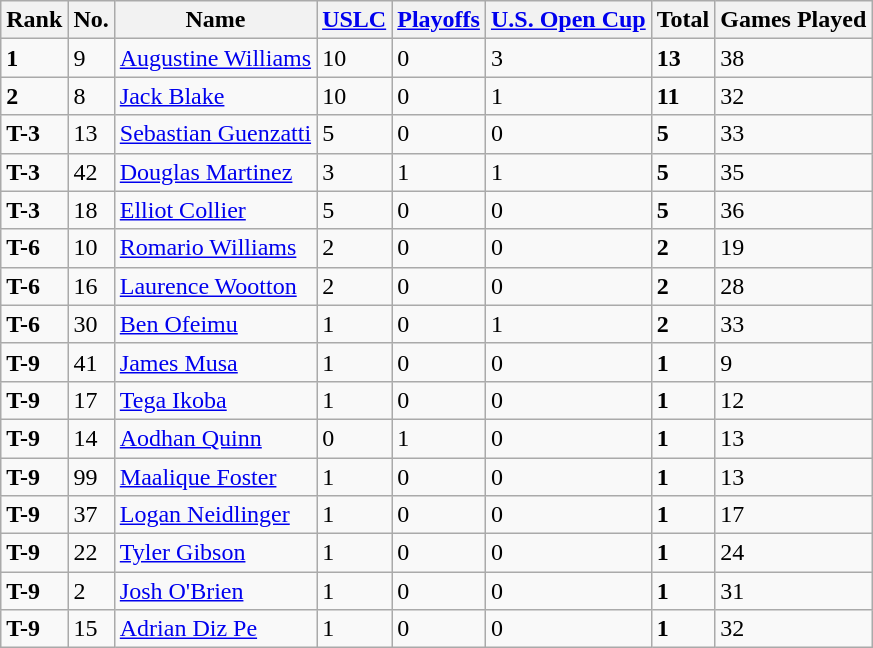<table class="wikitable sortable">
<tr>
<th>Rank</th>
<th>No.</th>
<th>Name</th>
<th><a href='#'>USLC</a></th>
<th><a href='#'>Playoffs</a></th>
<th><a href='#'>U.S. Open Cup</a></th>
<th><strong>Total</strong></th>
<th><strong>Games Played</strong></th>
</tr>
<tr>
<td><strong>1</strong></td>
<td>9</td>
<td> <a href='#'>Augustine Williams</a></td>
<td>10</td>
<td>0</td>
<td>3</td>
<td><strong>13</strong></td>
<td>38</td>
</tr>
<tr>
<td><strong>2</strong></td>
<td>8</td>
<td> <a href='#'>Jack Blake</a></td>
<td>10</td>
<td>0</td>
<td>1</td>
<td><strong>11</strong></td>
<td>32</td>
</tr>
<tr>
<td><strong>T-3</strong></td>
<td>13</td>
<td> <a href='#'>Sebastian Guenzatti</a></td>
<td>5</td>
<td>0</td>
<td>0</td>
<td><strong>5</strong></td>
<td>33</td>
</tr>
<tr>
<td><strong>T-3</strong></td>
<td>42</td>
<td> <a href='#'>Douglas Martinez</a></td>
<td>3</td>
<td>1</td>
<td>1</td>
<td><strong>5</strong></td>
<td>35</td>
</tr>
<tr>
<td><strong>T-3</strong></td>
<td>18</td>
<td> <a href='#'>Elliot Collier</a></td>
<td>5</td>
<td>0</td>
<td>0</td>
<td><strong>5</strong></td>
<td>36</td>
</tr>
<tr>
<td><strong>T-6</strong></td>
<td>10</td>
<td> <a href='#'>Romario Williams</a></td>
<td>2</td>
<td>0</td>
<td>0</td>
<td><strong>2</strong></td>
<td>19</td>
</tr>
<tr>
<td><strong>T-6</strong></td>
<td>16</td>
<td> <a href='#'>Laurence Wootton</a></td>
<td>2</td>
<td>0</td>
<td>0</td>
<td><strong>2</strong></td>
<td>28</td>
</tr>
<tr>
<td><strong>T-6</strong></td>
<td>30</td>
<td> <a href='#'>Ben Ofeimu</a></td>
<td>1</td>
<td>0</td>
<td>1</td>
<td><strong>2</strong></td>
<td>33</td>
</tr>
<tr>
<td><strong>T-9</strong></td>
<td>41</td>
<td> <a href='#'>James Musa</a></td>
<td>1</td>
<td>0</td>
<td>0</td>
<td><strong>1</strong></td>
<td>9</td>
</tr>
<tr>
<td><strong>T-9</strong></td>
<td>17</td>
<td> <a href='#'>Tega Ikoba</a></td>
<td>1</td>
<td>0</td>
<td>0</td>
<td><strong>1</strong></td>
<td>12</td>
</tr>
<tr>
<td><strong>T-9</strong></td>
<td>14</td>
<td> <a href='#'>Aodhan Quinn</a></td>
<td>0</td>
<td>1</td>
<td>0</td>
<td><strong>1</strong></td>
<td>13</td>
</tr>
<tr>
<td><strong>T-9</strong></td>
<td>99</td>
<td> <a href='#'>Maalique Foster</a></td>
<td>1</td>
<td>0</td>
<td>0</td>
<td><strong>1</strong></td>
<td>13</td>
</tr>
<tr>
<td><strong>T-9</strong></td>
<td>37</td>
<td> <a href='#'>Logan Neidlinger</a></td>
<td>1</td>
<td>0</td>
<td>0</td>
<td><strong>1</strong></td>
<td>17</td>
</tr>
<tr>
<td><strong>T-9</strong></td>
<td>22</td>
<td> <a href='#'>Tyler Gibson</a></td>
<td>1</td>
<td>0</td>
<td>0</td>
<td><strong>1</strong></td>
<td>24</td>
</tr>
<tr>
<td><strong>T-9</strong></td>
<td>2</td>
<td> <a href='#'>Josh O'Brien</a></td>
<td>1</td>
<td>0</td>
<td>0</td>
<td><strong>1</strong></td>
<td>31</td>
</tr>
<tr>
<td><strong>T-9</strong></td>
<td>15</td>
<td> <a href='#'>Adrian Diz Pe</a></td>
<td>1</td>
<td>0</td>
<td>0</td>
<td><strong>1</strong></td>
<td>32</td>
</tr>
</table>
